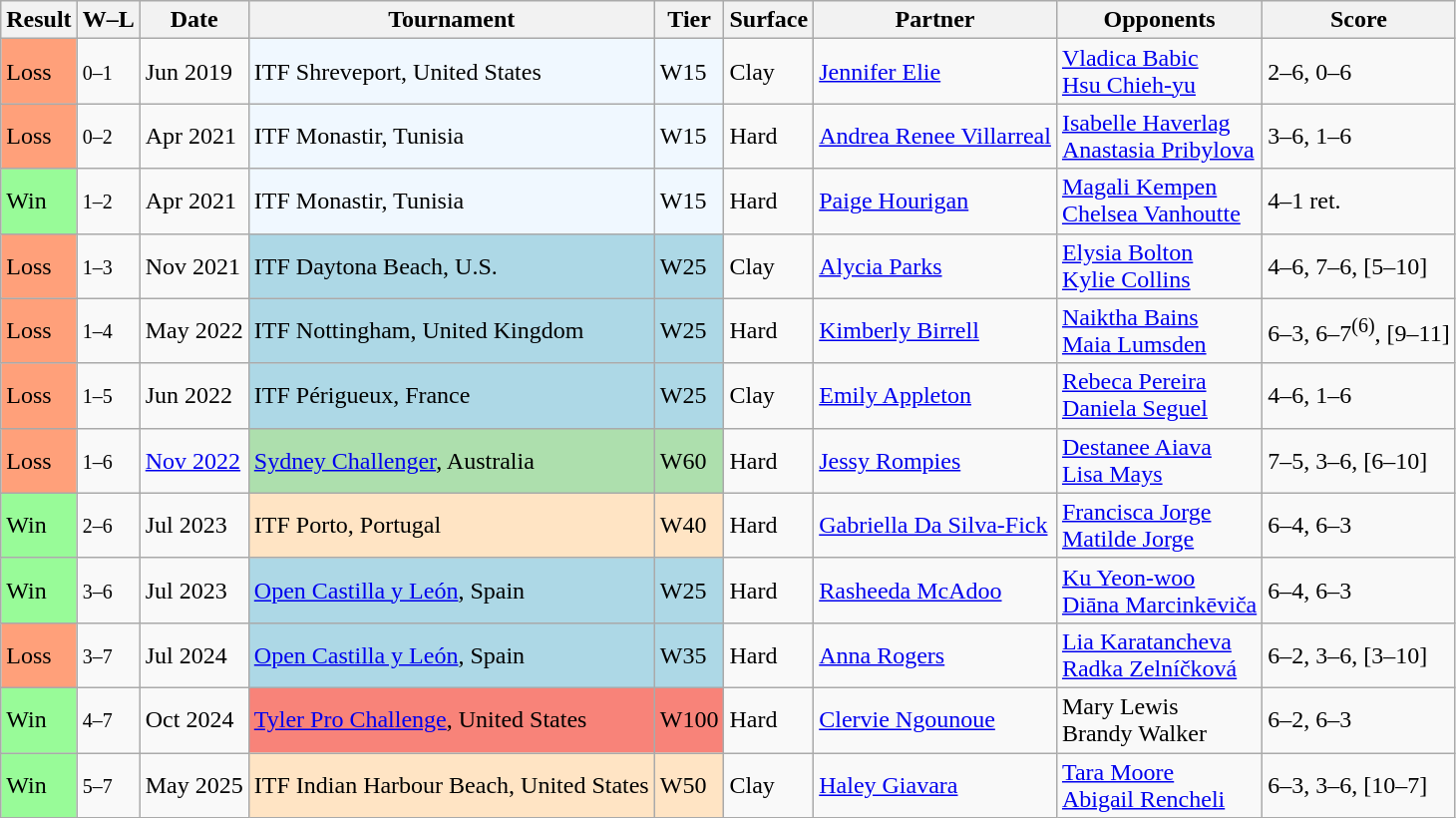<table class="sortable wikitable">
<tr>
<th>Result</th>
<th class="unsortable">W–L</th>
<th>Date</th>
<th>Tournament</th>
<th>Tier</th>
<th>Surface</th>
<th>Partner</th>
<th>Opponents</th>
<th class="unsortable">Score</th>
</tr>
<tr>
<td bgcolor="FFA07A">Loss</td>
<td><small>0–1</small></td>
<td>Jun 2019</td>
<td bgcolor=#f0f8ff>ITF Shreveport, United States</td>
<td bgcolor=#f0f8ff>W15</td>
<td>Clay</td>
<td> <a href='#'>Jennifer Elie</a></td>
<td> <a href='#'>Vladica Babic</a> <br>  <a href='#'>Hsu Chieh-yu</a></td>
<td>2–6, 0–6</td>
</tr>
<tr>
<td bgcolor="FFA07A">Loss</td>
<td><small>0–2</small></td>
<td>Apr 2021</td>
<td bgcolor=#f0f8ff>ITF Monastir, Tunisia</td>
<td bgcolor=#f0f8ff>W15</td>
<td>Hard</td>
<td> <a href='#'>Andrea Renee Villarreal</a></td>
<td> <a href='#'>Isabelle Haverlag</a> <br>  <a href='#'>Anastasia Pribylova</a></td>
<td>3–6, 1–6</td>
</tr>
<tr>
<td style="background:#98fb98;">Win</td>
<td><small>1–2</small></td>
<td>Apr 2021</td>
<td bgcolor=#f0f8ff>ITF Monastir, Tunisia</td>
<td bgcolor=#f0f8ff>W15</td>
<td>Hard</td>
<td> <a href='#'>Paige Hourigan</a></td>
<td> <a href='#'>Magali Kempen</a> <br>  <a href='#'>Chelsea Vanhoutte</a></td>
<td>4–1 ret.</td>
</tr>
<tr>
<td bgcolor="FFA07A">Loss</td>
<td><small>1–3</small></td>
<td>Nov 2021</td>
<td style="background:lightblue;">ITF Daytona Beach, U.S.</td>
<td style="background:lightblue;">W25</td>
<td>Clay</td>
<td> <a href='#'>Alycia Parks</a></td>
<td> <a href='#'>Elysia Bolton</a> <br>  <a href='#'>Kylie Collins</a></td>
<td>4–6, 7–6, [5–10]</td>
</tr>
<tr>
<td bgcolor="FFA07A">Loss</td>
<td><small>1–4</small></td>
<td>May 2022</td>
<td style="background:lightblue;">ITF Nottingham, United Kingdom</td>
<td style="background:lightblue;">W25</td>
<td>Hard</td>
<td> <a href='#'>Kimberly Birrell</a></td>
<td> <a href='#'>Naiktha Bains</a> <br>  <a href='#'>Maia Lumsden</a></td>
<td>6–3, 6–7<sup>(6)</sup>, [9–11]</td>
</tr>
<tr>
<td bgcolor="FFA07A">Loss</td>
<td><small>1–5</small></td>
<td>Jun 2022</td>
<td style="background:lightblue;">ITF Périgueux, France</td>
<td style="background:lightblue;">W25</td>
<td>Clay</td>
<td> <a href='#'>Emily Appleton</a></td>
<td> <a href='#'>Rebeca Pereira</a> <br>  <a href='#'>Daniela Seguel</a></td>
<td>4–6, 1–6</td>
</tr>
<tr>
<td bgcolor="FFA07A">Loss</td>
<td><small>1–6</small></td>
<td><a href='#'>Nov 2022</a></td>
<td bgcolor=addfad><a href='#'>Sydney Challenger</a>, Australia</td>
<td bgcolor=addfad>W60</td>
<td>Hard</td>
<td> <a href='#'>Jessy Rompies</a></td>
<td> <a href='#'>Destanee Aiava</a> <br>  <a href='#'>Lisa Mays</a></td>
<td>7–5, 3–6, [6–10]</td>
</tr>
<tr>
<td bgcolor=98FB98>Win</td>
<td><small>2–6</small></td>
<td>Jul 2023</td>
<td style="background:#ffe4c4;">ITF Porto, Portugal</td>
<td style="background:#ffe4c4;">W40</td>
<td>Hard</td>
<td> <a href='#'>Gabriella Da Silva-Fick</a></td>
<td> <a href='#'>Francisca Jorge</a> <br>  <a href='#'>Matilde Jorge</a></td>
<td>6–4, 6–3</td>
</tr>
<tr>
<td bgcolor=98FB98>Win</td>
<td><small>3–6</small></td>
<td>Jul 2023</td>
<td style="background:lightblue;"><a href='#'>Open Castilla y León</a>, Spain</td>
<td style="background:lightblue;">W25</td>
<td>Hard</td>
<td> <a href='#'>Rasheeda McAdoo</a></td>
<td> <a href='#'>Ku Yeon-woo</a> <br>  <a href='#'>Diāna Marcinkēviča</a></td>
<td>6–4, 6–3</td>
</tr>
<tr>
<td style="background:#ffa07a;">Loss</td>
<td><small>3–7</small></td>
<td>Jul 2024</td>
<td style="background:lightblue;"><a href='#'>Open Castilla y León</a>, Spain</td>
<td style="background:lightblue;">W35</td>
<td>Hard</td>
<td> <a href='#'>Anna Rogers</a></td>
<td> <a href='#'>Lia Karatancheva</a> <br>  <a href='#'>Radka Zelníčková</a></td>
<td>6–2, 3–6, [3–10]</td>
</tr>
<tr>
<td style="background:#98fb98;">Win</td>
<td><small>4–7</small></td>
<td>Oct 2024</td>
<td bgcolor="#f88379"><a href='#'>Tyler Pro Challenge</a>, United States</td>
<td bgcolor="#f88379">W100</td>
<td>Hard</td>
<td> <a href='#'>Clervie Ngounoue</a></td>
<td> Mary Lewis <br>  Brandy Walker</td>
<td>6–2, 6–3</td>
</tr>
<tr>
<td bgcolor=98FB98>Win</td>
<td><small>5–7</small></td>
<td>May 2025</td>
<td style="background:#ffe4c4;">ITF Indian Harbour Beach, United States</td>
<td style="background:#ffe4c4;">W50</td>
<td>Clay</td>
<td> <a href='#'>Haley Giavara</a></td>
<td> <a href='#'>Tara Moore</a> <br>  <a href='#'>Abigail Rencheli</a></td>
<td>6–3, 3–6, [10–7]</td>
</tr>
</table>
